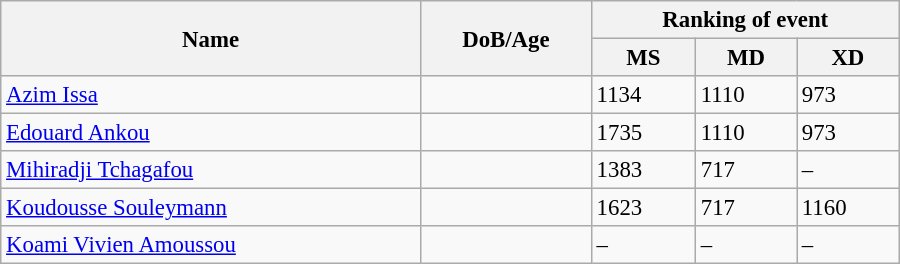<table class="wikitable" style="width:600px; font-size:95%;">
<tr>
<th rowspan="2" align="left">Name</th>
<th rowspan="2" align="left">DoB/Age</th>
<th colspan="3" align="center">Ranking of event</th>
</tr>
<tr>
<th align="center">MS</th>
<th>MD</th>
<th align="center">XD</th>
</tr>
<tr>
<td><a href='#'>Azim Issa</a></td>
<td></td>
<td>1134</td>
<td>1110</td>
<td>973</td>
</tr>
<tr>
<td><a href='#'>Edouard Ankou</a></td>
<td></td>
<td>1735</td>
<td>1110</td>
<td>973</td>
</tr>
<tr>
<td><a href='#'>Mihiradji Tchagafou</a></td>
<td></td>
<td>1383</td>
<td>717</td>
<td>–</td>
</tr>
<tr>
<td><a href='#'>Koudousse Souleymann</a></td>
<td></td>
<td>1623</td>
<td>717</td>
<td>1160</td>
</tr>
<tr>
<td><a href='#'>Koami Vivien Amoussou</a></td>
<td></td>
<td>–</td>
<td>–</td>
<td>–</td>
</tr>
</table>
